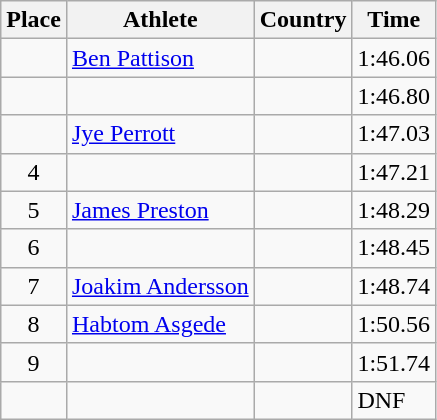<table class="wikitable">
<tr>
<th>Place</th>
<th>Athlete</th>
<th>Country</th>
<th>Time</th>
</tr>
<tr>
<td align=center></td>
<td><a href='#'>Ben Pattison</a></td>
<td></td>
<td>1:46.06</td>
</tr>
<tr>
<td align=center></td>
<td></td>
<td></td>
<td>1:46.80</td>
</tr>
<tr>
<td align=center></td>
<td><a href='#'>Jye Perrott</a></td>
<td></td>
<td>1:47.03</td>
</tr>
<tr>
<td align=center>4</td>
<td></td>
<td></td>
<td>1:47.21</td>
</tr>
<tr>
<td align=center>5</td>
<td><a href='#'>James Preston</a></td>
<td></td>
<td>1:48.29</td>
</tr>
<tr>
<td align=center>6</td>
<td></td>
<td></td>
<td>1:48.45</td>
</tr>
<tr>
<td align=center>7</td>
<td><a href='#'>Joakim Andersson</a></td>
<td></td>
<td>1:48.74</td>
</tr>
<tr>
<td align=center>8</td>
<td><a href='#'>Habtom Asgede</a></td>
<td></td>
<td>1:50.56</td>
</tr>
<tr>
<td align=center>9</td>
<td></td>
<td></td>
<td>1:51.74</td>
</tr>
<tr>
<td align=center></td>
<td></td>
<td></td>
<td>DNF</td>
</tr>
</table>
